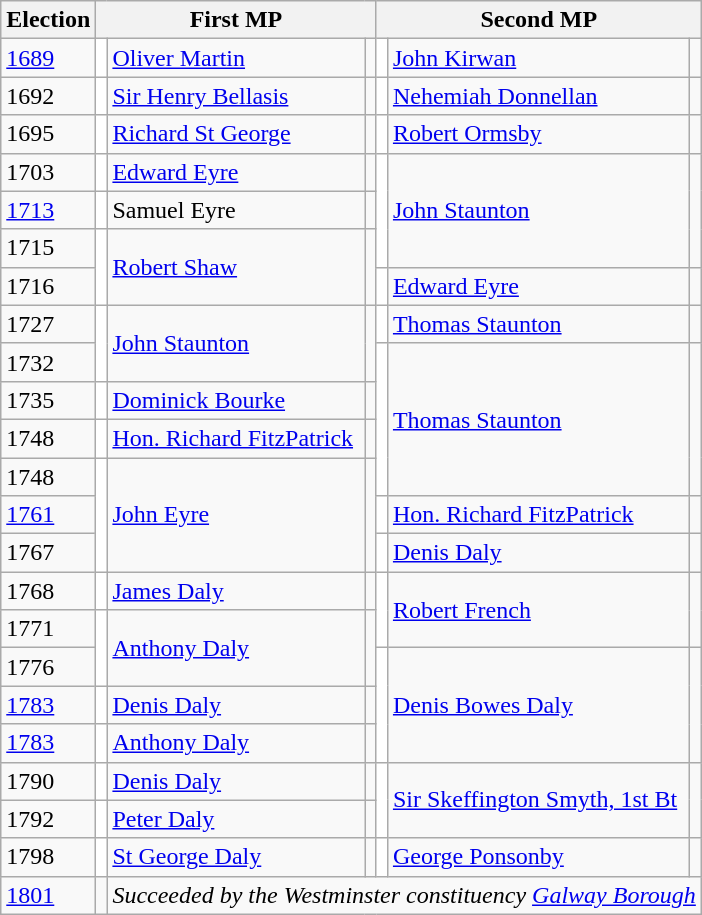<table class="wikitable">
<tr>
<th>Election</th>
<th colspan=3>First MP</th>
<th colspan=3>Second MP</th>
</tr>
<tr>
<td><a href='#'>1689</a></td>
<td style="background-color: white"></td>
<td><a href='#'>Oliver Martin</a></td>
<td></td>
<td style="background-color: white"></td>
<td><a href='#'>John Kirwan</a></td>
<td></td>
</tr>
<tr>
<td>1692</td>
<td style="background-color: white"></td>
<td><a href='#'>Sir Henry Bellasis</a> </td>
<td></td>
<td style="background-color: white"></td>
<td><a href='#'>Nehemiah Donnellan</a></td>
<td></td>
</tr>
<tr>
<td>1695</td>
<td style="background-color: white"></td>
<td><a href='#'>Richard St George</a></td>
<td></td>
<td style="background-color: white"></td>
<td><a href='#'>Robert Ormsby</a></td>
<td></td>
</tr>
<tr>
<td>1703</td>
<td style="background-color: white"></td>
<td><a href='#'>Edward Eyre</a></td>
<td></td>
<td rowspan="3" style="background-color: white"></td>
<td rowspan="3"><a href='#'>John Staunton</a></td>
<td rowspan="3"></td>
</tr>
<tr>
<td><a href='#'>1713</a></td>
<td style="background-color: white"></td>
<td>Samuel Eyre</td>
<td></td>
</tr>
<tr>
<td>1715</td>
<td rowspan="2" style="background-color: white"></td>
<td rowspan="2"><a href='#'>Robert Shaw</a></td>
<td rowspan="2"></td>
</tr>
<tr>
<td>1716</td>
<td style="background-color: white"></td>
<td><a href='#'>Edward Eyre</a></td>
<td></td>
</tr>
<tr>
<td>1727</td>
<td rowspan="2" style="background-color: white"></td>
<td rowspan="2"><a href='#'>John Staunton</a></td>
<td rowspan="2"></td>
<td style="background-color: white"></td>
<td><a href='#'>Thomas Staunton</a></td>
<td></td>
</tr>
<tr>
<td>1732</td>
<td rowspan="4" style="background-color: white"></td>
<td rowspan="4"><a href='#'>Thomas Staunton</a></td>
<td rowspan="4"></td>
</tr>
<tr>
<td>1735</td>
<td style="background-color: white"></td>
<td><a href='#'>Dominick Bourke</a></td>
<td></td>
</tr>
<tr>
<td>1748</td>
<td style="background-color: white"></td>
<td><a href='#'>Hon. Richard FitzPatrick</a></td>
<td></td>
</tr>
<tr>
<td>1748</td>
<td rowspan="3" style="background-color: white"></td>
<td rowspan="3"><a href='#'>John Eyre</a></td>
<td rowspan="3"></td>
</tr>
<tr>
<td><a href='#'>1761</a></td>
<td style="background-color: white"></td>
<td><a href='#'>Hon. Richard FitzPatrick</a></td>
<td></td>
</tr>
<tr>
<td>1767</td>
<td style="background-color: white"></td>
<td><a href='#'>Denis Daly</a></td>
<td></td>
</tr>
<tr>
<td>1768</td>
<td style="background-color: white"></td>
<td><a href='#'>James Daly</a></td>
<td></td>
<td rowspan="2" style="background-color: white"></td>
<td rowspan="2"><a href='#'>Robert French</a></td>
<td rowspan="2"></td>
</tr>
<tr>
<td>1771</td>
<td rowspan="2" style="background-color: white"></td>
<td rowspan="2"><a href='#'>Anthony Daly</a></td>
<td rowspan="2"></td>
</tr>
<tr>
<td>1776</td>
<td rowspan="3" style="background-color: white"></td>
<td rowspan="3"><a href='#'>Denis Bowes Daly</a></td>
<td rowspan="3"></td>
</tr>
<tr>
<td><a href='#'>1783</a></td>
<td style="background-color: white"></td>
<td><a href='#'>Denis Daly</a></td>
<td></td>
</tr>
<tr>
<td><a href='#'>1783</a></td>
<td style="background-color: white"></td>
<td><a href='#'>Anthony Daly</a></td>
<td></td>
</tr>
<tr>
<td>1790</td>
<td style="background-color: white"></td>
<td><a href='#'>Denis Daly</a></td>
<td></td>
<td rowspan="2" style="background-color: white"></td>
<td rowspan="2"><a href='#'>Sir Skeffington Smyth, 1st Bt</a></td>
<td rowspan="2"></td>
</tr>
<tr>
<td>1792</td>
<td style="background-color: white"></td>
<td><a href='#'>Peter Daly</a></td>
<td></td>
</tr>
<tr>
<td>1798</td>
<td style="background-color: white"></td>
<td><a href='#'>St George Daly</a></td>
<td></td>
<td style="background-color: white"></td>
<td><a href='#'>George Ponsonby</a></td>
<td></td>
</tr>
<tr>
<td><a href='#'>1801</a></td>
<td></td>
<td colspan="5"><em>Succeeded by the Westminster constituency <a href='#'>Galway Borough</a></em></td>
</tr>
</table>
